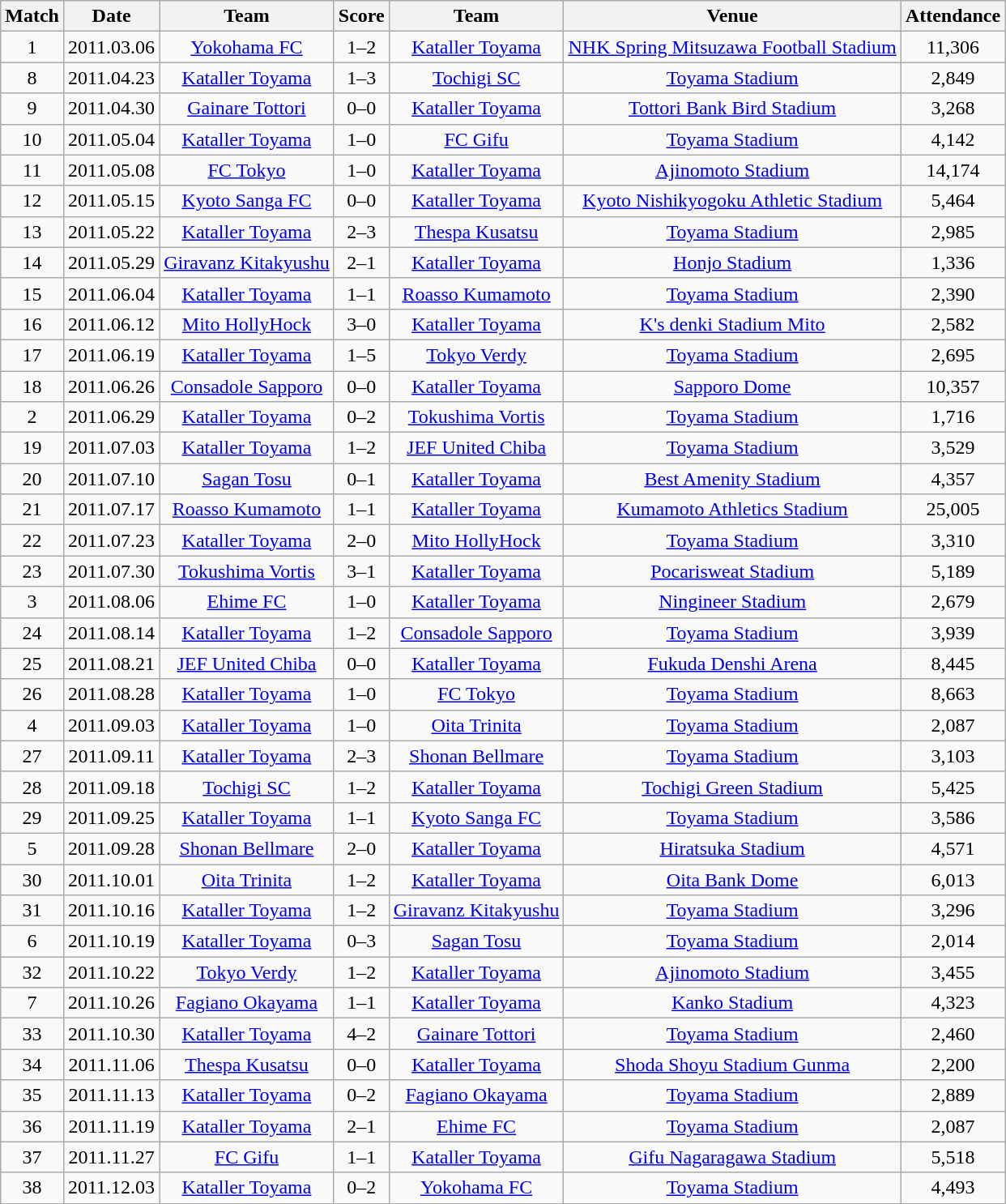<table class="wikitable" style="text-align:center;">
<tr>
<th>Match</th>
<th>Date</th>
<th>Team</th>
<th>Score</th>
<th>Team</th>
<th>Venue</th>
<th>Attendance</th>
</tr>
<tr>
<td>1</td>
<td>2011.03.06</td>
<td><a href='#'>Yokohama FC</a></td>
<td>1–2</td>
<td><a href='#'>Kataller Toyama</a></td>
<td><a href='#'>NHK Spring Mitsuzawa Football Stadium</a></td>
<td>11,306</td>
</tr>
<tr>
<td>8</td>
<td>2011.04.23</td>
<td><a href='#'>Kataller Toyama</a></td>
<td>1–3</td>
<td><a href='#'>Tochigi SC</a></td>
<td><a href='#'>Toyama Stadium</a></td>
<td>2,849</td>
</tr>
<tr>
<td>9</td>
<td>2011.04.30</td>
<td><a href='#'>Gainare Tottori</a></td>
<td>0–0</td>
<td><a href='#'>Kataller Toyama</a></td>
<td><a href='#'>Tottori Bank Bird Stadium</a></td>
<td>3,268</td>
</tr>
<tr>
<td>10</td>
<td>2011.05.04</td>
<td><a href='#'>Kataller Toyama</a></td>
<td>1–0</td>
<td><a href='#'>FC Gifu</a></td>
<td><a href='#'>Toyama Stadium</a></td>
<td>4,142</td>
</tr>
<tr>
<td>11</td>
<td>2011.05.08</td>
<td><a href='#'>FC Tokyo</a></td>
<td>1–0</td>
<td><a href='#'>Kataller Toyama</a></td>
<td><a href='#'>Ajinomoto Stadium</a></td>
<td>14,174</td>
</tr>
<tr>
<td>12</td>
<td>2011.05.15</td>
<td><a href='#'>Kyoto Sanga FC</a></td>
<td>0–0</td>
<td><a href='#'>Kataller Toyama</a></td>
<td><a href='#'>Kyoto Nishikyogoku Athletic Stadium</a></td>
<td>5,464</td>
</tr>
<tr>
<td>13</td>
<td>2011.05.22</td>
<td><a href='#'>Kataller Toyama</a></td>
<td>2–3</td>
<td><a href='#'>Thespa Kusatsu</a></td>
<td><a href='#'>Toyama Stadium</a></td>
<td>2,985</td>
</tr>
<tr>
<td>14</td>
<td>2011.05.29</td>
<td><a href='#'>Giravanz Kitakyushu</a></td>
<td>2–1</td>
<td><a href='#'>Kataller Toyama</a></td>
<td><a href='#'>Honjo Stadium</a></td>
<td>1,336</td>
</tr>
<tr>
<td>15</td>
<td>2011.06.04</td>
<td><a href='#'>Kataller Toyama</a></td>
<td>1–1</td>
<td><a href='#'>Roasso Kumamoto</a></td>
<td><a href='#'>Toyama Stadium</a></td>
<td>2,390</td>
</tr>
<tr>
<td>16</td>
<td>2011.06.12</td>
<td><a href='#'>Mito HollyHock</a></td>
<td>3–0</td>
<td><a href='#'>Kataller Toyama</a></td>
<td><a href='#'>K's denki Stadium Mito</a></td>
<td>2,582</td>
</tr>
<tr>
<td>17</td>
<td>2011.06.19</td>
<td><a href='#'>Kataller Toyama</a></td>
<td>1–5</td>
<td><a href='#'>Tokyo Verdy</a></td>
<td><a href='#'>Toyama Stadium</a></td>
<td>2,695</td>
</tr>
<tr>
<td>18</td>
<td>2011.06.26</td>
<td><a href='#'>Consadole Sapporo</a></td>
<td>0–0</td>
<td><a href='#'>Kataller Toyama</a></td>
<td><a href='#'>Sapporo Dome</a></td>
<td>10,357</td>
</tr>
<tr>
<td>2</td>
<td>2011.06.29</td>
<td><a href='#'>Kataller Toyama</a></td>
<td>0–2</td>
<td><a href='#'>Tokushima Vortis</a></td>
<td><a href='#'>Toyama Stadium</a></td>
<td>1,716</td>
</tr>
<tr>
<td>19</td>
<td>2011.07.03</td>
<td><a href='#'>Kataller Toyama</a></td>
<td>1–2</td>
<td><a href='#'>JEF United Chiba</a></td>
<td><a href='#'>Toyama Stadium</a></td>
<td>3,529</td>
</tr>
<tr>
<td>20</td>
<td>2011.07.10</td>
<td><a href='#'>Sagan Tosu</a></td>
<td>0–1</td>
<td><a href='#'>Kataller Toyama</a></td>
<td><a href='#'>Best Amenity Stadium</a></td>
<td>4,357</td>
</tr>
<tr>
<td>21</td>
<td>2011.07.17</td>
<td><a href='#'>Roasso Kumamoto</a></td>
<td>1–1</td>
<td><a href='#'>Kataller Toyama</a></td>
<td><a href='#'>Kumamoto Athletics Stadium</a></td>
<td>25,005</td>
</tr>
<tr>
<td>22</td>
<td>2011.07.23</td>
<td><a href='#'>Kataller Toyama</a></td>
<td>2–0</td>
<td><a href='#'>Mito HollyHock</a></td>
<td><a href='#'>Toyama Stadium</a></td>
<td>3,310</td>
</tr>
<tr>
<td>23</td>
<td>2011.07.30</td>
<td><a href='#'>Tokushima Vortis</a></td>
<td>3–1</td>
<td><a href='#'>Kataller Toyama</a></td>
<td><a href='#'>Pocarisweat Stadium</a></td>
<td>5,189</td>
</tr>
<tr>
<td>3</td>
<td>2011.08.06</td>
<td><a href='#'>Ehime FC</a></td>
<td>1–0</td>
<td><a href='#'>Kataller Toyama</a></td>
<td><a href='#'>Ningineer Stadium</a></td>
<td>2,679</td>
</tr>
<tr>
<td>24</td>
<td>2011.08.14</td>
<td><a href='#'>Kataller Toyama</a></td>
<td>1–2</td>
<td><a href='#'>Consadole Sapporo</a></td>
<td><a href='#'>Toyama Stadium</a></td>
<td>3,939</td>
</tr>
<tr>
<td>25</td>
<td>2011.08.21</td>
<td><a href='#'>JEF United Chiba</a></td>
<td>0–0</td>
<td><a href='#'>Kataller Toyama</a></td>
<td><a href='#'>Fukuda Denshi Arena</a></td>
<td>8,445</td>
</tr>
<tr>
<td>26</td>
<td>2011.08.28</td>
<td><a href='#'>Kataller Toyama</a></td>
<td>1–0</td>
<td><a href='#'>FC Tokyo</a></td>
<td><a href='#'>Toyama Stadium</a></td>
<td>8,663</td>
</tr>
<tr>
<td>4</td>
<td>2011.09.03</td>
<td><a href='#'>Kataller Toyama</a></td>
<td>1–0</td>
<td><a href='#'>Oita Trinita</a></td>
<td><a href='#'>Toyama Stadium</a></td>
<td>2,087</td>
</tr>
<tr>
<td>27</td>
<td>2011.09.11</td>
<td><a href='#'>Kataller Toyama</a></td>
<td>2–3</td>
<td><a href='#'>Shonan Bellmare</a></td>
<td><a href='#'>Toyama Stadium</a></td>
<td>3,103</td>
</tr>
<tr>
<td>28</td>
<td>2011.09.18</td>
<td><a href='#'>Tochigi SC</a></td>
<td>1–2</td>
<td><a href='#'>Kataller Toyama</a></td>
<td><a href='#'>Tochigi Green Stadium</a></td>
<td>5,425</td>
</tr>
<tr>
<td>29</td>
<td>2011.09.25</td>
<td><a href='#'>Kataller Toyama</a></td>
<td>1–1</td>
<td><a href='#'>Kyoto Sanga FC</a></td>
<td><a href='#'>Toyama Stadium</a></td>
<td>3,586</td>
</tr>
<tr>
<td>5</td>
<td>2011.09.28</td>
<td><a href='#'>Shonan Bellmare</a></td>
<td>2–0</td>
<td><a href='#'>Kataller Toyama</a></td>
<td><a href='#'>Hiratsuka Stadium</a></td>
<td>4,571</td>
</tr>
<tr>
<td>30</td>
<td>2011.10.01</td>
<td><a href='#'>Oita Trinita</a></td>
<td>1–2</td>
<td><a href='#'>Kataller Toyama</a></td>
<td><a href='#'>Oita Bank Dome</a></td>
<td>6,013</td>
</tr>
<tr>
<td>31</td>
<td>2011.10.16</td>
<td><a href='#'>Kataller Toyama</a></td>
<td>1–2</td>
<td><a href='#'>Giravanz Kitakyushu</a></td>
<td><a href='#'>Toyama Stadium</a></td>
<td>3,296</td>
</tr>
<tr>
<td>6</td>
<td>2011.10.19</td>
<td><a href='#'>Kataller Toyama</a></td>
<td>0–3</td>
<td><a href='#'>Sagan Tosu</a></td>
<td><a href='#'>Toyama Stadium</a></td>
<td>2,014</td>
</tr>
<tr>
<td>32</td>
<td>2011.10.22</td>
<td><a href='#'>Tokyo Verdy</a></td>
<td>1–2</td>
<td><a href='#'>Kataller Toyama</a></td>
<td><a href='#'>Ajinomoto Stadium</a></td>
<td>3,455</td>
</tr>
<tr>
<td>7</td>
<td>2011.10.26</td>
<td><a href='#'>Fagiano Okayama</a></td>
<td>1–1</td>
<td><a href='#'>Kataller Toyama</a></td>
<td><a href='#'>Kanko Stadium</a></td>
<td>4,323</td>
</tr>
<tr>
<td>33</td>
<td>2011.10.30</td>
<td><a href='#'>Kataller Toyama</a></td>
<td>4–2</td>
<td><a href='#'>Gainare Tottori</a></td>
<td><a href='#'>Toyama Stadium</a></td>
<td>2,460</td>
</tr>
<tr>
<td>34</td>
<td>2011.11.06</td>
<td><a href='#'>Thespa Kusatsu</a></td>
<td>0–0</td>
<td><a href='#'>Kataller Toyama</a></td>
<td><a href='#'>Shoda Shoyu Stadium Gunma</a></td>
<td>2,200</td>
</tr>
<tr>
<td>35</td>
<td>2011.11.13</td>
<td><a href='#'>Kataller Toyama</a></td>
<td>0–2</td>
<td><a href='#'>Fagiano Okayama</a></td>
<td><a href='#'>Toyama Stadium</a></td>
<td>2,889</td>
</tr>
<tr>
<td>36</td>
<td>2011.11.19</td>
<td><a href='#'>Kataller Toyama</a></td>
<td>2–1</td>
<td><a href='#'>Ehime FC</a></td>
<td><a href='#'>Toyama Stadium</a></td>
<td>2,087</td>
</tr>
<tr>
<td>37</td>
<td>2011.11.27</td>
<td><a href='#'>FC Gifu</a></td>
<td>1–1</td>
<td><a href='#'>Kataller Toyama</a></td>
<td><a href='#'>Gifu Nagaragawa Stadium</a></td>
<td>5,518</td>
</tr>
<tr>
<td>38</td>
<td>2011.12.03</td>
<td><a href='#'>Kataller Toyama</a></td>
<td>0–2</td>
<td><a href='#'>Yokohama FC</a></td>
<td><a href='#'>Toyama Stadium</a></td>
<td>4,493</td>
</tr>
</table>
